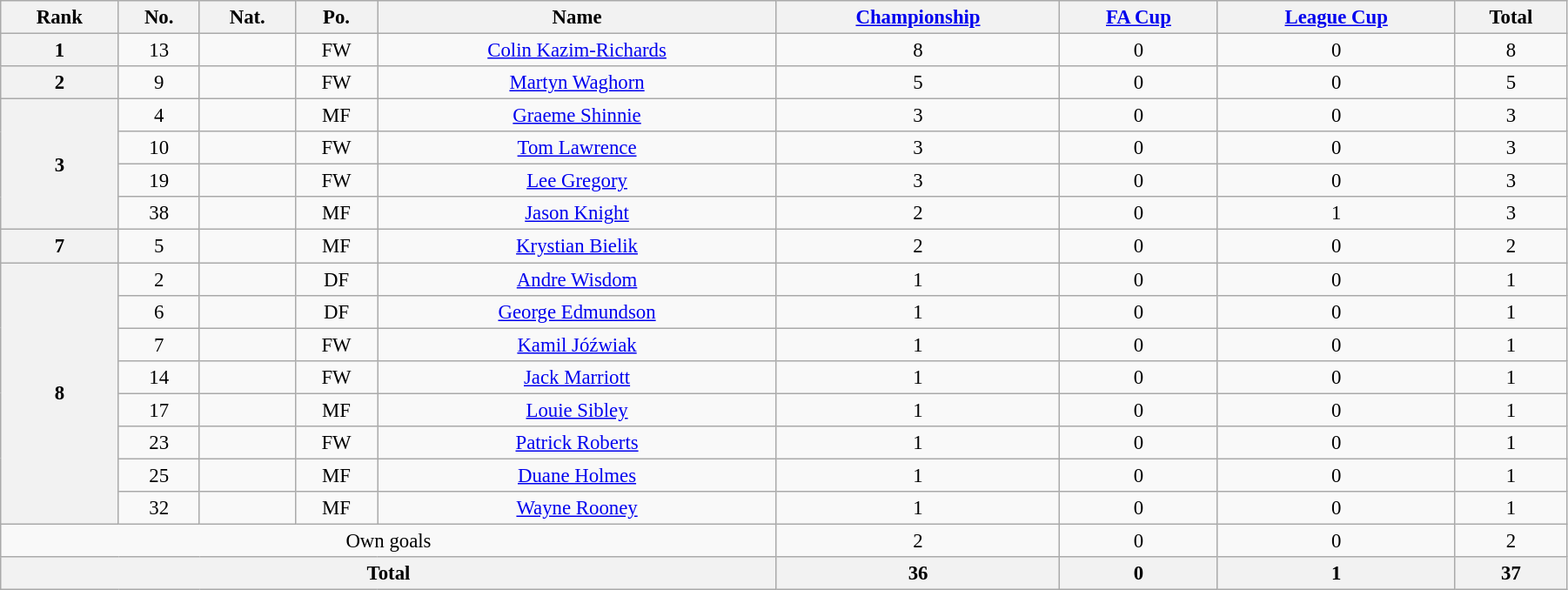<table class="wikitable" style="text-align:center; font-size:95%; width:95%;">
<tr>
<th>Rank</th>
<th>No.</th>
<th>Nat.</th>
<th>Po.</th>
<th>Name</th>
<th><a href='#'>Championship</a></th>
<th><a href='#'>FA Cup</a></th>
<th><a href='#'>League Cup</a></th>
<th>Total</th>
</tr>
<tr>
<th rowspan=1>1</th>
<td>13</td>
<td></td>
<td>FW</td>
<td><a href='#'>Colin Kazim-Richards</a></td>
<td>8</td>
<td>0</td>
<td>0</td>
<td>8</td>
</tr>
<tr>
<th rowspan=1>2</th>
<td>9</td>
<td></td>
<td>FW</td>
<td><a href='#'>Martyn Waghorn</a></td>
<td>5</td>
<td>0</td>
<td>0</td>
<td>5</td>
</tr>
<tr>
<th rowspan=4>3</th>
<td>4</td>
<td></td>
<td>MF</td>
<td><a href='#'>Graeme Shinnie</a></td>
<td>3</td>
<td>0</td>
<td>0</td>
<td>3</td>
</tr>
<tr>
<td>10</td>
<td></td>
<td>FW</td>
<td><a href='#'>Tom Lawrence</a></td>
<td>3</td>
<td>0</td>
<td>0</td>
<td>3</td>
</tr>
<tr>
<td>19</td>
<td></td>
<td>FW</td>
<td><a href='#'>Lee Gregory</a></td>
<td>3</td>
<td>0</td>
<td>0</td>
<td>3</td>
</tr>
<tr>
<td>38</td>
<td></td>
<td>MF</td>
<td><a href='#'>Jason Knight</a></td>
<td>2</td>
<td>0</td>
<td>1</td>
<td>3</td>
</tr>
<tr>
<th rowspan=1>7</th>
<td>5</td>
<td></td>
<td>MF</td>
<td><a href='#'>Krystian Bielik</a></td>
<td>2</td>
<td>0</td>
<td>0</td>
<td>2</td>
</tr>
<tr>
<th rowspan=8>8</th>
<td>2</td>
<td></td>
<td>DF</td>
<td><a href='#'>Andre Wisdom</a></td>
<td>1</td>
<td>0</td>
<td>0</td>
<td>1</td>
</tr>
<tr>
<td>6</td>
<td></td>
<td>DF</td>
<td><a href='#'>George Edmundson</a></td>
<td>1</td>
<td>0</td>
<td>0</td>
<td>1</td>
</tr>
<tr>
<td>7</td>
<td></td>
<td>FW</td>
<td><a href='#'>Kamil Jóźwiak</a></td>
<td>1</td>
<td>0</td>
<td>0</td>
<td>1</td>
</tr>
<tr>
<td>14</td>
<td></td>
<td>FW</td>
<td><a href='#'>Jack Marriott</a></td>
<td>1</td>
<td>0</td>
<td>0</td>
<td>1</td>
</tr>
<tr>
<td>17</td>
<td></td>
<td>MF</td>
<td><a href='#'>Louie Sibley</a></td>
<td>1</td>
<td>0</td>
<td>0</td>
<td>1</td>
</tr>
<tr>
<td>23</td>
<td></td>
<td>FW</td>
<td><a href='#'>Patrick Roberts</a></td>
<td>1</td>
<td>0</td>
<td>0</td>
<td>1</td>
</tr>
<tr>
<td>25</td>
<td></td>
<td>MF</td>
<td><a href='#'>Duane Holmes</a></td>
<td>1</td>
<td>0</td>
<td>0</td>
<td>1</td>
</tr>
<tr>
<td>32</td>
<td></td>
<td>MF</td>
<td><a href='#'>Wayne Rooney</a></td>
<td>1</td>
<td>0</td>
<td>0</td>
<td>1</td>
</tr>
<tr>
<td colspan=5>Own goals</td>
<td>2</td>
<td>0</td>
<td>0</td>
<td>2</td>
</tr>
<tr>
<th colspan=5>Total</th>
<th>36</th>
<th>0</th>
<th>1</th>
<th>37</th>
</tr>
</table>
